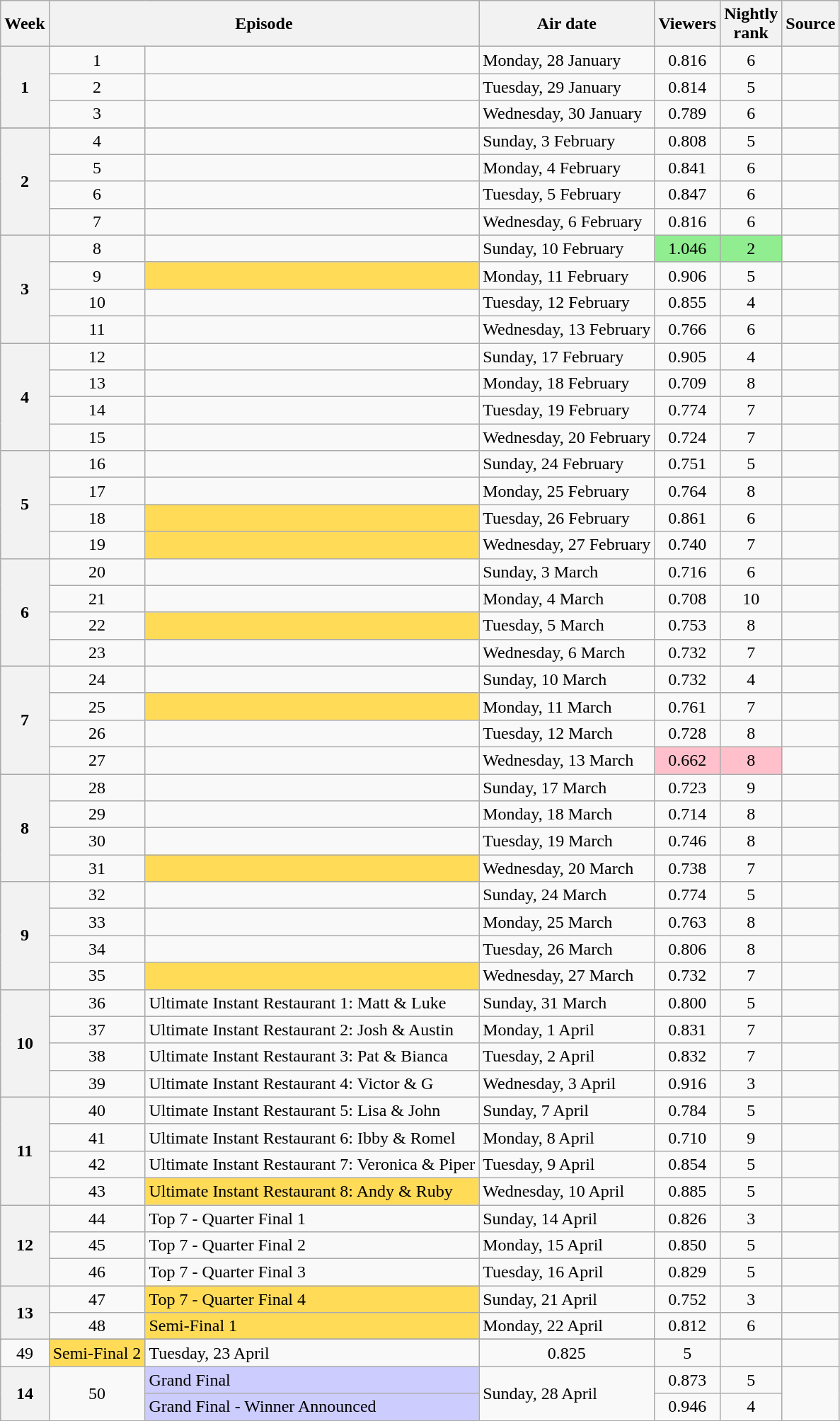<table class="wikitable plainrowheaders" style="text-align:center;">
<tr>
<th scope="col" class="unsortable">Week</th>
<th colspan=2>Episode</th>
<th class="unsortable">Air date</th>
<th>Viewers<br><small></small></th>
<th>Nightly<br>rank</th>
<th class="unsortable">Source</th>
</tr>
<tr>
<th rowspan="3">1</th>
<td>1</td>
<td style="text-align:left"></td>
<td style="text-align:left">Monday, 28 January</td>
<td>0.816</td>
<td>6</td>
<td></td>
</tr>
<tr>
<td>2</td>
<td style="text-align:left"></td>
<td style="text-align:left">Tuesday, 29 January</td>
<td>0.814</td>
<td>5</td>
<td></td>
</tr>
<tr>
<td>3</td>
<td style="text-align:left"></td>
<td style="text-align:left">Wednesday, 30 January</td>
<td>0.789</td>
<td>6</td>
<td></td>
</tr>
<tr>
</tr>
<tr>
<th rowspan="4">2</th>
<td>4</td>
<td style="text-align:left"></td>
<td style="text-align:left">Sunday, 3 February</td>
<td>0.808</td>
<td>5</td>
<td></td>
</tr>
<tr>
<td>5</td>
<td style="text-align:left"></td>
<td style="text-align:left">Monday, 4 February</td>
<td>0.841</td>
<td>6</td>
<td></td>
</tr>
<tr>
<td>6</td>
<td style="text-align:left"></td>
<td style="text-align:left">Tuesday, 5 February</td>
<td>0.847</td>
<td>6</td>
<td></td>
</tr>
<tr>
<td>7</td>
<td style="text-align:left"></td>
<td style="text-align:left">Wednesday, 6 February</td>
<td>0.816</td>
<td>6</td>
<td></td>
</tr>
<tr>
<th rowspan="4">3</th>
<td>8</td>
<td style="text-align:left"></td>
<td style="text-align:left">Sunday, 10 February</td>
<td style="text-align:centre; background:lightgreen">1.046</td>
<td style="text-align:centre; background:lightgreen">2</td>
<td></td>
</tr>
<tr>
<td>9</td>
<td style="text-align:left; background:#FFDB58"></td>
<td style="text-align:left">Monday, 11 February</td>
<td>0.906</td>
<td>5</td>
<td></td>
</tr>
<tr>
<td>10</td>
<td style="text-align:left"></td>
<td style="text-align:left">Tuesday, 12 February</td>
<td>0.855</td>
<td>4</td>
<td></td>
</tr>
<tr>
<td>11</td>
<td style="text-align:left"></td>
<td style="text-align:left">Wednesday, 13 February</td>
<td>0.766</td>
<td>6</td>
<td></td>
</tr>
<tr>
<th rowspan="4">4</th>
<td>12</td>
<td style="text-align:left"></td>
<td style="text-align:left">Sunday, 17 February</td>
<td>0.905</td>
<td>4</td>
<td></td>
</tr>
<tr>
<td>13</td>
<td style="text-align:left"></td>
<td style="text-align:left">Monday, 18 February</td>
<td>0.709</td>
<td>8</td>
<td></td>
</tr>
<tr>
<td>14</td>
<td style="text-align:left"></td>
<td style="text-align:left">Tuesday, 19 February</td>
<td>0.774</td>
<td>7</td>
<td></td>
</tr>
<tr>
<td>15</td>
<td style="text-align:left"></td>
<td style="text-align:left">Wednesday, 20 February</td>
<td>0.724</td>
<td>7</td>
<td></td>
</tr>
<tr>
<th rowspan="4">5</th>
<td>16</td>
<td style="text-align:left"></td>
<td style="text-align:left">Sunday, 24 February</td>
<td>0.751</td>
<td>5</td>
<td></td>
</tr>
<tr>
<td>17</td>
<td style="text-align:left"></td>
<td style="text-align:left">Monday, 25 February</td>
<td>0.764</td>
<td>8</td>
<td></td>
</tr>
<tr>
<td>18</td>
<td style="text-align:left; background:#FFDB58"></td>
<td style="text-align:left">Tuesday, 26 February</td>
<td>0.861</td>
<td>6</td>
<td></td>
</tr>
<tr>
<td>19</td>
<td style="text-align:left; background:#FFDB58"></td>
<td style="text-align:left">Wednesday, 27 February</td>
<td>0.740</td>
<td>7</td>
<td></td>
</tr>
<tr>
<th rowspan="4">6</th>
<td>20</td>
<td style="text-align:left"></td>
<td style="text-align:left">Sunday, 3 March</td>
<td>0.716</td>
<td>6</td>
<td></td>
</tr>
<tr>
<td>21</td>
<td style="text-align:left"></td>
<td style="text-align:left">Monday, 4 March</td>
<td>0.708</td>
<td>10</td>
<td></td>
</tr>
<tr>
<td>22</td>
<td style="text-align:left; background:#FFDB58"></td>
<td style="text-align:left">Tuesday, 5 March</td>
<td>0.753</td>
<td>8</td>
<td></td>
</tr>
<tr>
<td>23</td>
<td style="text-align:left"></td>
<td style="text-align:left">Wednesday, 6 March</td>
<td>0.732</td>
<td>7</td>
<td></td>
</tr>
<tr>
<th rowspan="4">7</th>
<td>24</td>
<td style="text-align:left"></td>
<td style="text-align:left">Sunday, 10 March</td>
<td>0.732</td>
<td>4</td>
<td></td>
</tr>
<tr>
<td>25</td>
<td style="text-align:left; background:#FFDB58"></td>
<td style="text-align:left">Monday, 11 March</td>
<td>0.761</td>
<td>7</td>
<td></td>
</tr>
<tr>
<td>26</td>
<td style="text-align:left"></td>
<td style="text-align:left">Tuesday, 12 March</td>
<td>0.728</td>
<td>8</td>
<td></td>
</tr>
<tr>
<td>27</td>
<td style="text-align:left"></td>
<td style="text-align:left">Wednesday, 13 March</td>
<td style="text-align:centre; background:pink">0.662</td>
<td style="text-align:centre; background:pink">8</td>
<td></td>
</tr>
<tr>
<th rowspan="4">8</th>
<td>28</td>
<td style="text-align:left"></td>
<td style="text-align:left">Sunday, 17 March</td>
<td>0.723</td>
<td>9</td>
<td></td>
</tr>
<tr>
<td>29</td>
<td style="text-align:left"></td>
<td style="text-align:left">Monday, 18 March</td>
<td>0.714</td>
<td>8</td>
<td></td>
</tr>
<tr>
<td>30</td>
<td style="text-align:left"></td>
<td style="text-align:left">Tuesday, 19 March</td>
<td>0.746</td>
<td>8</td>
<td></td>
</tr>
<tr>
<td>31</td>
<td style="text-align:left; background:#FFDB58"></td>
<td style="text-align:left">Wednesday, 20 March</td>
<td>0.738</td>
<td>7</td>
<td></td>
</tr>
<tr>
<th rowspan="4">9</th>
<td>32</td>
<td style="text-align:left"></td>
<td style="text-align:left">Sunday, 24 March</td>
<td>0.774</td>
<td>5</td>
<td></td>
</tr>
<tr>
<td>33</td>
<td style="text-align:left"></td>
<td style="text-align:left">Monday, 25 March</td>
<td>0.763</td>
<td>8</td>
<td></td>
</tr>
<tr>
<td>34</td>
<td style="text-align:left"></td>
<td style="text-align:left">Tuesday, 26 March</td>
<td>0.806</td>
<td>8</td>
<td></td>
</tr>
<tr>
<td>35</td>
<td style="text-align:left; background:#FFDB58"></td>
<td style="text-align:left">Wednesday, 27 March</td>
<td>0.732</td>
<td>7</td>
<td></td>
</tr>
<tr>
<th rowspan="4">10</th>
<td>36</td>
<td style="text-align:left">Ultimate Instant Restaurant 1: Matt & Luke</td>
<td style="text-align:left">Sunday, 31 March</td>
<td>0.800</td>
<td>5</td>
<td></td>
</tr>
<tr>
<td>37</td>
<td style="text-align:left">Ultimate Instant Restaurant 2: Josh & Austin</td>
<td style="text-align:left">Monday, 1 April</td>
<td>0.831</td>
<td>7</td>
<td></td>
</tr>
<tr>
<td>38</td>
<td style="text-align:left">Ultimate Instant Restaurant 3: Pat & Bianca</td>
<td style="text-align:left">Tuesday, 2 April</td>
<td>0.832</td>
<td>7</td>
<td></td>
</tr>
<tr>
<td>39</td>
<td style="text-align:left">Ultimate Instant Restaurant 4: Victor & G</td>
<td style="text-align:left">Wednesday, 3 April</td>
<td>0.916</td>
<td>3</td>
<td></td>
</tr>
<tr>
<th rowspan="4">11</th>
<td>40</td>
<td style="text-align:left">Ultimate Instant Restaurant 5: Lisa & John</td>
<td style="text-align:left">Sunday, 7 April</td>
<td>0.784</td>
<td>5</td>
<td></td>
</tr>
<tr>
<td>41</td>
<td style="text-align:left">Ultimate Instant Restaurant 6: Ibby & Romel</td>
<td style="text-align:left">Monday, 8 April</td>
<td>0.710</td>
<td>9</td>
<td></td>
</tr>
<tr>
<td>42</td>
<td style="text-align:left">Ultimate Instant Restaurant 7: Veronica & Piper</td>
<td style="text-align:left">Tuesday, 9 April</td>
<td>0.854</td>
<td>5</td>
<td></td>
</tr>
<tr>
<td>43</td>
<td style="text-align:left; background:#FFDB58">Ultimate Instant Restaurant 8: Andy & Ruby</td>
<td style="text-align:left">Wednesday, 10 April</td>
<td>0.885</td>
<td>5</td>
<td></td>
</tr>
<tr>
<th rowspan="3">12</th>
<td>44</td>
<td style="text-align:left">Top 7 - Quarter Final 1</td>
<td style="text-align:left">Sunday, 14 April</td>
<td>0.826</td>
<td>3</td>
<td></td>
</tr>
<tr>
<td>45</td>
<td style="text-align:left">Top 7 - Quarter Final 2</td>
<td style="text-align:left">Monday, 15 April</td>
<td>0.850</td>
<td>5</td>
<td></td>
</tr>
<tr>
<td>46</td>
<td style="text-align:left">Top 7 - Quarter Final 3</td>
<td style="text-align:left">Tuesday, 16 April</td>
<td>0.829</td>
<td>5</td>
<td></td>
</tr>
<tr>
<th rowspan="3">13</th>
<td>47</td>
<td style="text-align:left; background:#FFDB58">Top 7 - Quarter Final 4</td>
<td style="text-align:left">Sunday, 21 April</td>
<td>0.752</td>
<td>3</td>
<td></td>
</tr>
<tr>
<td>48</td>
<td style="text-align:left; background:#FFDB58">Semi-Final 1</td>
<td style="text-align:left">Monday, 22 April</td>
<td>0.812</td>
<td>6</td>
<td></td>
</tr>
<tr>
</tr>
<tr>
<td>49</td>
<td style="text-align:left; background:#FFDB58">Semi-Final 2</td>
<td style="text-align:left">Tuesday, 23 April</td>
<td>0.825</td>
<td>5</td>
<td></td>
</tr>
<tr>
<th rowspan="2">14</th>
<td rowspan="2">50</td>
<td style="text-align:left; background:#CCCCFF">Grand Final</td>
<td rowspan="2" style="text-align:left">Sunday, 28 April</td>
<td>0.873</td>
<td>5</td>
<td rowspan="2"></td>
</tr>
<tr>
<td style="text-align:left; background:#CCCCFF">Grand Final - Winner Announced</td>
<td>0.946</td>
<td>4</td>
</tr>
</table>
